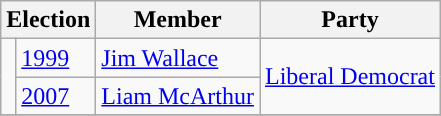<table class="wikitable">
<tr>
<th colspan="2">Election</th>
<th>Member</th>
<th>Party</th>
</tr>
<tr>
<td rowspan=2 style="background-color: "></td>
<td><a href='#'>1999</a></td>
<td><a href='#'>Jim Wallace</a></td>
<td rowspan=2><a href='#'>Liberal Democrat</a></td>
</tr>
<tr>
<td><a href='#'>2007</a></td>
<td><a href='#'>Liam McArthur</a></td>
</tr>
<tr>
</tr>
</table>
